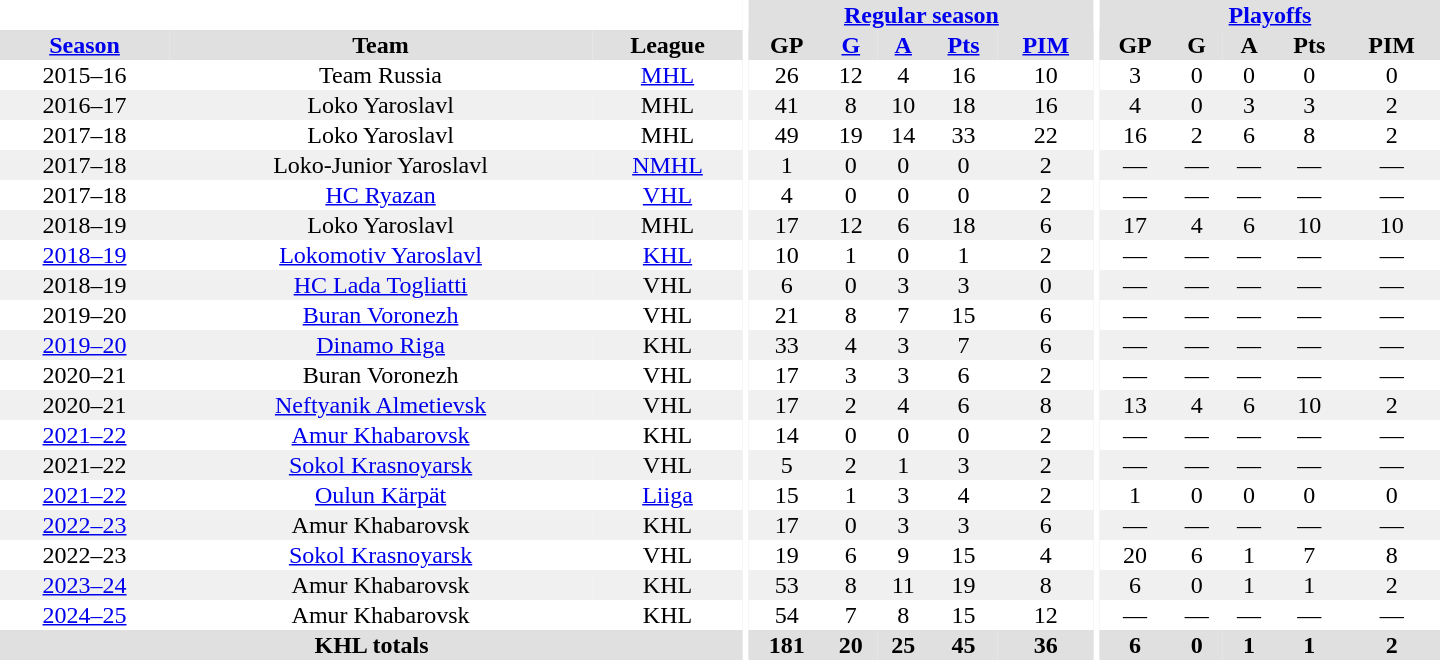<table border="0" cellpadding="1" cellspacing="0" style="text-align:center; width:60em">
<tr bgcolor="#e0e0e0">
<th colspan="3" bgcolor="#ffffff"></th>
<th rowspan="99" bgcolor="#ffffff"></th>
<th colspan="5"><a href='#'>Regular season</a></th>
<th rowspan="99" bgcolor="#ffffff"></th>
<th colspan="5"><a href='#'>Playoffs</a></th>
</tr>
<tr bgcolor="#e0e0e0">
<th><a href='#'>Season</a></th>
<th>Team</th>
<th>League</th>
<th>GP</th>
<th><a href='#'>G</a></th>
<th><a href='#'>A</a></th>
<th><a href='#'>Pts</a></th>
<th><a href='#'>PIM</a></th>
<th>GP</th>
<th>G</th>
<th>A</th>
<th>Pts</th>
<th>PIM</th>
</tr>
<tr>
<td>2015–16</td>
<td>Team Russia</td>
<td><a href='#'>MHL</a></td>
<td>26</td>
<td>12</td>
<td>4</td>
<td>16</td>
<td>10</td>
<td>3</td>
<td>0</td>
<td>0</td>
<td>0</td>
<td>0</td>
</tr>
<tr bgcolor="#f0f0f0">
<td>2016–17</td>
<td>Loko Yaroslavl</td>
<td>MHL</td>
<td>41</td>
<td>8</td>
<td>10</td>
<td>18</td>
<td>16</td>
<td>4</td>
<td>0</td>
<td>3</td>
<td>3</td>
<td>2</td>
</tr>
<tr>
<td>2017–18</td>
<td>Loko Yaroslavl</td>
<td>MHL</td>
<td>49</td>
<td>19</td>
<td>14</td>
<td>33</td>
<td>22</td>
<td>16</td>
<td>2</td>
<td>6</td>
<td>8</td>
<td>2</td>
</tr>
<tr bgcolor="#f0f0f0">
<td>2017–18</td>
<td>Loko-Junior Yaroslavl</td>
<td><a href='#'>NMHL</a></td>
<td>1</td>
<td>0</td>
<td>0</td>
<td>0</td>
<td>2</td>
<td>—</td>
<td>—</td>
<td>—</td>
<td>—</td>
<td>—</td>
</tr>
<tr>
<td>2017–18</td>
<td><a href='#'>HC Ryazan</a></td>
<td><a href='#'>VHL</a></td>
<td>4</td>
<td>0</td>
<td>0</td>
<td>0</td>
<td>2</td>
<td>—</td>
<td>—</td>
<td>—</td>
<td>—</td>
<td>—</td>
</tr>
<tr bgcolor="#f0f0f0">
<td>2018–19</td>
<td>Loko Yaroslavl</td>
<td>MHL</td>
<td>17</td>
<td>12</td>
<td>6</td>
<td>18</td>
<td>6</td>
<td>17</td>
<td>4</td>
<td>6</td>
<td>10</td>
<td>10</td>
</tr>
<tr>
<td><a href='#'>2018–19</a></td>
<td><a href='#'>Lokomotiv Yaroslavl</a></td>
<td><a href='#'>KHL</a></td>
<td>10</td>
<td>1</td>
<td>0</td>
<td>1</td>
<td>2</td>
<td>—</td>
<td>—</td>
<td>—</td>
<td>—</td>
<td>—</td>
</tr>
<tr bgcolor="#f0f0f0">
<td>2018–19</td>
<td><a href='#'>HC Lada Togliatti</a></td>
<td>VHL</td>
<td>6</td>
<td>0</td>
<td>3</td>
<td>3</td>
<td>0</td>
<td>—</td>
<td>—</td>
<td>—</td>
<td>—</td>
<td>—</td>
</tr>
<tr>
<td>2019–20</td>
<td><a href='#'>Buran Voronezh</a></td>
<td>VHL</td>
<td>21</td>
<td>8</td>
<td>7</td>
<td>15</td>
<td>6</td>
<td>—</td>
<td>—</td>
<td>—</td>
<td>—</td>
<td>—</td>
</tr>
<tr bgcolor="#f0f0f0">
<td><a href='#'>2019–20</a></td>
<td><a href='#'>Dinamo Riga</a></td>
<td>KHL</td>
<td>33</td>
<td>4</td>
<td>3</td>
<td>7</td>
<td>6</td>
<td>—</td>
<td>—</td>
<td>—</td>
<td>—</td>
<td>—</td>
</tr>
<tr>
<td>2020–21</td>
<td>Buran Voronezh</td>
<td>VHL</td>
<td>17</td>
<td>3</td>
<td>3</td>
<td>6</td>
<td>2</td>
<td>—</td>
<td>—</td>
<td>—</td>
<td>—</td>
<td>—</td>
</tr>
<tr bgcolor="#f0f0f0">
<td>2020–21</td>
<td><a href='#'>Neftyanik Almetievsk</a></td>
<td>VHL</td>
<td>17</td>
<td>2</td>
<td>4</td>
<td>6</td>
<td>8</td>
<td>13</td>
<td>4</td>
<td>6</td>
<td>10</td>
<td>2</td>
</tr>
<tr>
<td><a href='#'>2021–22</a></td>
<td><a href='#'>Amur Khabarovsk</a></td>
<td>KHL</td>
<td>14</td>
<td>0</td>
<td>0</td>
<td>0</td>
<td>2</td>
<td>—</td>
<td>—</td>
<td>—</td>
<td>—</td>
<td>—</td>
</tr>
<tr bgcolor="#f0f0f0">
<td>2021–22</td>
<td><a href='#'>Sokol Krasnoyarsk</a></td>
<td>VHL</td>
<td>5</td>
<td>2</td>
<td>1</td>
<td>3</td>
<td>2</td>
<td>—</td>
<td>—</td>
<td>—</td>
<td>—</td>
<td>—</td>
</tr>
<tr>
<td><a href='#'>2021–22</a></td>
<td><a href='#'>Oulun Kärpät</a></td>
<td><a href='#'>Liiga</a></td>
<td>15</td>
<td>1</td>
<td>3</td>
<td>4</td>
<td>2</td>
<td>1</td>
<td>0</td>
<td>0</td>
<td>0</td>
<td>0</td>
</tr>
<tr bgcolor="#f0f0f0">
<td><a href='#'>2022–23</a></td>
<td>Amur Khabarovsk</td>
<td>KHL</td>
<td>17</td>
<td>0</td>
<td>3</td>
<td>3</td>
<td>6</td>
<td>—</td>
<td>—</td>
<td>—</td>
<td>—</td>
<td>—</td>
</tr>
<tr>
<td>2022–23</td>
<td><a href='#'>Sokol Krasnoyarsk</a></td>
<td>VHL</td>
<td>19</td>
<td>6</td>
<td>9</td>
<td>15</td>
<td>4</td>
<td>20</td>
<td>6</td>
<td>1</td>
<td>7</td>
<td>8</td>
</tr>
<tr bgcolor="#f0f0f0">
<td><a href='#'>2023–24</a></td>
<td>Amur Khabarovsk</td>
<td>KHL</td>
<td>53</td>
<td>8</td>
<td>11</td>
<td>19</td>
<td>8</td>
<td>6</td>
<td>0</td>
<td>1</td>
<td>1</td>
<td>2</td>
</tr>
<tr>
<td><a href='#'>2024–25</a></td>
<td>Amur Khabarovsk</td>
<td>KHL</td>
<td>54</td>
<td>7</td>
<td>8</td>
<td>15</td>
<td>12</td>
<td>—</td>
<td>—</td>
<td>—</td>
<td>—</td>
<td>—</td>
</tr>
<tr bgcolor="#e0e0e0">
<th colspan="3">KHL totals</th>
<th>181</th>
<th>20</th>
<th>25</th>
<th>45</th>
<th>36</th>
<th>6</th>
<th>0</th>
<th>1</th>
<th>1</th>
<th>2</th>
</tr>
</table>
